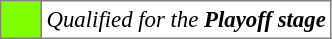<table bgcolor="#f7f8ff" cellpadding="3" cellspacing="0" border="1" style="font-size: 95%; border: gray solid 1px; border-collapse: collapse;text-align:center;">
<tr>
<td style="background: #7fff00;" width="20"></td>
<td bgcolor="#ffffff" align="left"><em>Qualified for the <strong>Playoff stage</strong> </em></td>
</tr>
</table>
